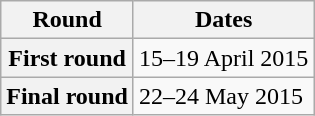<table class="wikitable">
<tr>
<th>Round</th>
<th>Dates</th>
</tr>
<tr>
<th>First round</th>
<td>15–19 April 2015</td>
</tr>
<tr>
<th>Final round</th>
<td>22–24 May 2015</td>
</tr>
</table>
